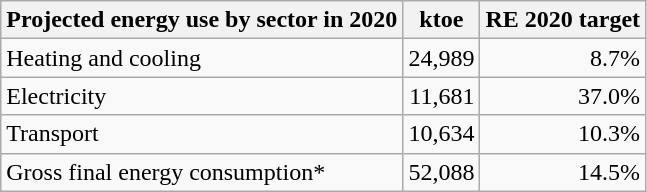<table class="wikitable">
<tr>
<th>Projected energy use by sector in 2020</th>
<th>ktoe</th>
<th>RE 2020 target</th>
</tr>
<tr>
<td>Heating and cooling</td>
<td align="right">24,989</td>
<td align="right">8.7%</td>
</tr>
<tr>
<td>Electricity</td>
<td align="right">11,681</td>
<td align="right">37.0%</td>
</tr>
<tr>
<td>Transport</td>
<td align="right">10,634</td>
<td align="right">10.3%</td>
</tr>
<tr>
<td>Gross final energy consumption*</td>
<td align="right">52,088</td>
<td align="right">14.5%</td>
</tr>
</table>
